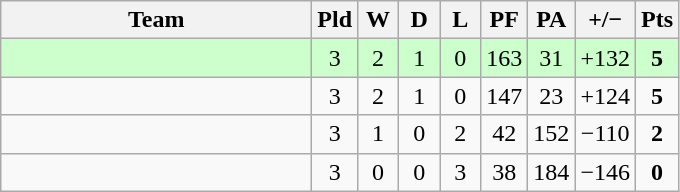<table class="wikitable" style="text-align:center">
<tr>
<th width="200">Team</th>
<th width="20">Pld</th>
<th width="20">W</th>
<th width="20">D</th>
<th width="20">L</th>
<th width="20">PF</th>
<th width="20">PA</th>
<th width="25">+/−</th>
<th width="20">Pts</th>
</tr>
<tr bgcolor=#ccffcc>
<td align=left></td>
<td>3</td>
<td>2</td>
<td>1</td>
<td>0</td>
<td>163</td>
<td>31</td>
<td>+132</td>
<td><strong>5</strong></td>
</tr>
<tr>
<td align=left></td>
<td>3</td>
<td>2</td>
<td>1</td>
<td>0</td>
<td>147</td>
<td>23</td>
<td>+124</td>
<td><strong>5</strong></td>
</tr>
<tr>
<td align=left></td>
<td>3</td>
<td>1</td>
<td>0</td>
<td>2</td>
<td>42</td>
<td>152</td>
<td>−110</td>
<td><strong>2</strong></td>
</tr>
<tr>
<td align=left></td>
<td>3</td>
<td>0</td>
<td>0</td>
<td>3</td>
<td>38</td>
<td>184</td>
<td>−146</td>
<td><strong>0</strong></td>
</tr>
</table>
